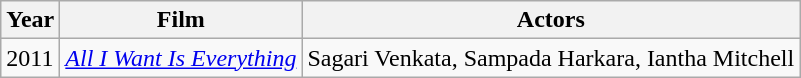<table class="wikitable sortable">
<tr>
<th>Year</th>
<th>Film</th>
<th>Actors</th>
</tr>
<tr>
<td>2011</td>
<td><em><a href='#'>All I Want Is Everything</a></em></td>
<td>Sagari Venkata, Sampada Harkara, Iantha Mitchell</td>
</tr>
</table>
